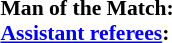<table style="width:100%; font-size:90%;">
<tr>
<td><br><strong>Man of the Match:</strong><br><strong><a href='#'>Assistant referees</a>:</strong></td>
</tr>
</table>
